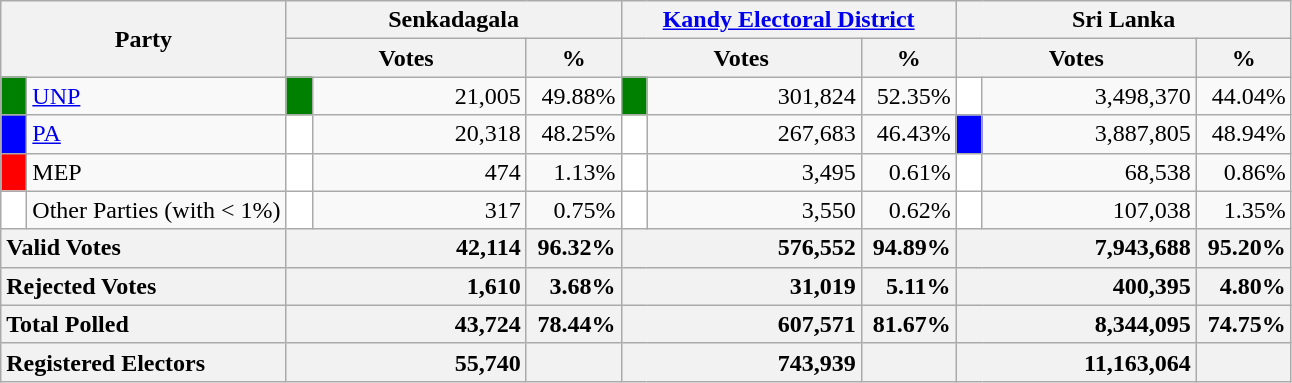<table class="wikitable">
<tr>
<th colspan="2" width="144px"rowspan="2">Party</th>
<th colspan="3" width="216px">Senkadagala</th>
<th colspan="3" width="216px"><a href='#'>Kandy Electoral District</a></th>
<th colspan="3" width="216px">Sri Lanka</th>
</tr>
<tr>
<th colspan="2" width="144px">Votes</th>
<th>%</th>
<th colspan="2" width="144px">Votes</th>
<th>%</th>
<th colspan="2" width="144px">Votes</th>
<th>%</th>
</tr>
<tr>
<td style="background-color:green;" width="10px"></td>
<td style="text-align:left;"><a href='#'>UNP</a></td>
<td style="background-color:green;" width="10px"></td>
<td style="text-align:right;">21,005</td>
<td style="text-align:right;">49.88%</td>
<td style="background-color:green;" width="10px"></td>
<td style="text-align:right;">301,824</td>
<td style="text-align:right;">52.35%</td>
<td style="background-color:white;" width="10px"></td>
<td style="text-align:right;">3,498,370</td>
<td style="text-align:right;">44.04%</td>
</tr>
<tr>
<td style="background-color:blue;" width="10px"></td>
<td style="text-align:left;"><a href='#'>PA</a></td>
<td style="background-color:white;" width="10px"></td>
<td style="text-align:right;">20,318</td>
<td style="text-align:right;">48.25%</td>
<td style="background-color:white;" width="10px"></td>
<td style="text-align:right;">267,683</td>
<td style="text-align:right;">46.43%</td>
<td style="background-color:blue;" width="10px"></td>
<td style="text-align:right;">3,887,805</td>
<td style="text-align:right;">48.94%</td>
</tr>
<tr>
<td style="background-color:red;" width="10px"></td>
<td style="text-align:left;">MEP</td>
<td style="background-color:white;" width="10px"></td>
<td style="text-align:right;">474</td>
<td style="text-align:right;">1.13%</td>
<td style="background-color:white;" width="10px"></td>
<td style="text-align:right;">3,495</td>
<td style="text-align:right;">0.61%</td>
<td style="background-color:white;" width="10px"></td>
<td style="text-align:right;">68,538</td>
<td style="text-align:right;">0.86%</td>
</tr>
<tr>
<td style="background-color:white;" width="10px"></td>
<td style="text-align:left;">Other Parties (with < 1%)</td>
<td style="background-color:white;" width="10px"></td>
<td style="text-align:right;">317</td>
<td style="text-align:right;">0.75%</td>
<td style="background-color:white;" width="10px"></td>
<td style="text-align:right;">3,550</td>
<td style="text-align:right;">0.62%</td>
<td style="background-color:white;" width="10px"></td>
<td style="text-align:right;">107,038</td>
<td style="text-align:right;">1.35%</td>
</tr>
<tr>
<th colspan="2" width="144px"style="text-align:left;">Valid Votes</th>
<th style="text-align:right;"colspan="2" width="144px">42,114</th>
<th style="text-align:right;">96.32%</th>
<th style="text-align:right;"colspan="2" width="144px">576,552</th>
<th style="text-align:right;">94.89%</th>
<th style="text-align:right;"colspan="2" width="144px">7,943,688</th>
<th style="text-align:right;">95.20%</th>
</tr>
<tr>
<th colspan="2" width="144px"style="text-align:left;">Rejected Votes</th>
<th style="text-align:right;"colspan="2" width="144px">1,610</th>
<th style="text-align:right;">3.68%</th>
<th style="text-align:right;"colspan="2" width="144px">31,019</th>
<th style="text-align:right;">5.11%</th>
<th style="text-align:right;"colspan="2" width="144px">400,395</th>
<th style="text-align:right;">4.80%</th>
</tr>
<tr>
<th colspan="2" width="144px"style="text-align:left;">Total Polled</th>
<th style="text-align:right;"colspan="2" width="144px">43,724</th>
<th style="text-align:right;">78.44%</th>
<th style="text-align:right;"colspan="2" width="144px">607,571</th>
<th style="text-align:right;">81.67%</th>
<th style="text-align:right;"colspan="2" width="144px">8,344,095</th>
<th style="text-align:right;">74.75%</th>
</tr>
<tr>
<th colspan="2" width="144px"style="text-align:left;">Registered Electors</th>
<th style="text-align:right;"colspan="2" width="144px">55,740</th>
<th></th>
<th style="text-align:right;"colspan="2" width="144px">743,939</th>
<th></th>
<th style="text-align:right;"colspan="2" width="144px">11,163,064</th>
<th></th>
</tr>
</table>
